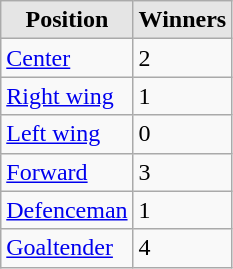<table class="wikitable">
<tr>
<th style="background:#e5e5e5;">Position</th>
<th style="background:#e5e5e5;">Winners</th>
</tr>
<tr>
<td><a href='#'>Center</a></td>
<td>2</td>
</tr>
<tr>
<td><a href='#'>Right wing</a></td>
<td>1</td>
</tr>
<tr>
<td><a href='#'>Left wing</a></td>
<td>0</td>
</tr>
<tr>
<td><a href='#'>Forward</a></td>
<td>3</td>
</tr>
<tr>
<td><a href='#'>Defenceman</a></td>
<td>1</td>
</tr>
<tr>
<td><a href='#'>Goaltender</a></td>
<td>4</td>
</tr>
</table>
